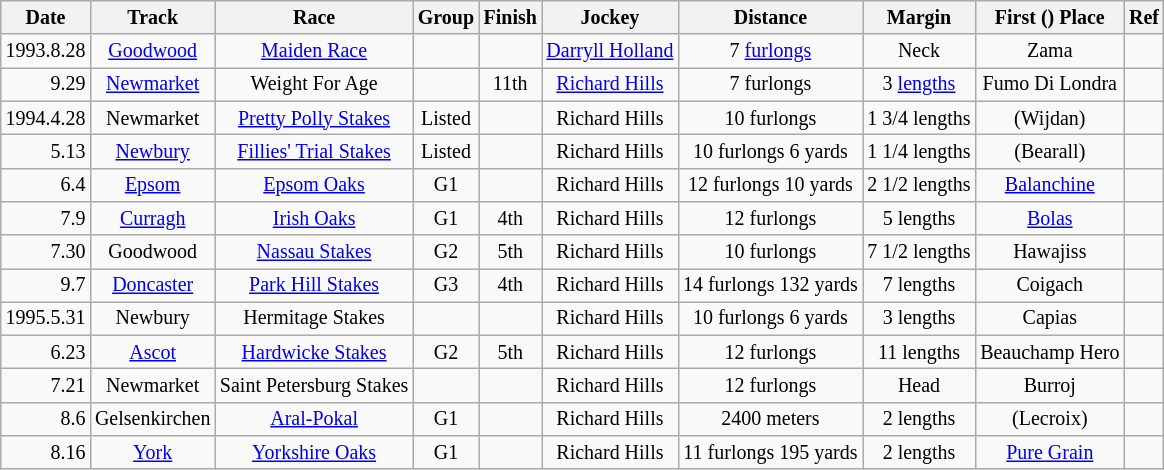<table class="wikitable" style="text-align:center; font-size: smaller;">
<tr>
<th>Date</th>
<th>Track</th>
<th>Race</th>
<th>Group</th>
<th>Finish</th>
<th>Jockey</th>
<th>Distance</th>
<th>Margin</th>
<th>First () Place</th>
<th>Ref</th>
</tr>
<tr>
<td align="right" style="white-space: nowrap;">1993.8.28</td>
<td><a href='#'>Goodwood</a></td>
<td><a href='#'>Maiden Race</a></td>
<td></td>
<td style="white-space: nowrap;"></td>
<td style="white-space: nowrap;"><a href='#'>Darryll Holland</a></td>
<td>7 <a href='#'>furlongs</a></td>
<td>Neck</td>
<td>Zama</td>
<td></td>
</tr>
<tr>
<td align="right">9.29</td>
<td style="white-space: nowrap;"><a href='#'>Newmarket</a></td>
<td style="white-space: nowrap;">Weight For Age</td>
<td></td>
<td style="white-space: nowrap;">11th</td>
<td style="white-space: nowrap;"><a href='#'>Richard Hills</a></td>
<td>7 furlongs</td>
<td>3 <a href='#'>lengths</a></td>
<td>Fumo Di Londra</td>
<td></td>
</tr>
<tr>
<td align="right">1994.4.28</td>
<td>Newmarket</td>
<td><a href='#'>Pretty Polly Stakes</a></td>
<td>Listed</td>
<td></td>
<td>Richard Hills</td>
<td>10 furlongs</td>
<td style="white-space: nowrap;">1 3/4 lengths</td>
<td>(Wijdan)</td>
<td></td>
</tr>
<tr>
<td align="right">5.13</td>
<td><a href='#'>Newbury</a></td>
<td style="white-space: nowrap;"><a href='#'>Fillies' Trial Stakes</a></td>
<td>Listed</td>
<td></td>
<td>Richard Hills</td>
<td>10 furlongs 6 yards</td>
<td>1 1/4 lengths</td>
<td>(Bearall)</td>
<td></td>
</tr>
<tr>
<td align="right">6.4</td>
<td><a href='#'>Epsom</a></td>
<td><a href='#'>Epsom Oaks</a></td>
<td>G1</td>
<td></td>
<td>Richard Hills</td>
<td>12 furlongs 10 yards</td>
<td>2 1/2 lengths</td>
<td><a href='#'>Balanchine</a></td>
<td></td>
</tr>
<tr>
<td align="right">7.9</td>
<td><a href='#'>Curragh</a></td>
<td><a href='#'>Irish Oaks</a></td>
<td>G1</td>
<td>4th</td>
<td>Richard Hills</td>
<td>12 furlongs</td>
<td>5 lengths</td>
<td><a href='#'>Bolas</a></td>
<td></td>
</tr>
<tr>
<td align="right">7.30</td>
<td>Goodwood</td>
<td><a href='#'>Nassau Stakes</a></td>
<td>G2</td>
<td>5th</td>
<td>Richard Hills</td>
<td>10 furlongs</td>
<td>7 1/2 lengths</td>
<td>Hawajiss</td>
<td></td>
</tr>
<tr>
<td align="right">9.7</td>
<td><a href='#'>Doncaster</a></td>
<td><a href='#'>Park Hill Stakes</a></td>
<td>G3</td>
<td>4th</td>
<td>Richard Hills</td>
<td>14 furlongs 132 yards</td>
<td>7 lengths</td>
<td>Coigach</td>
<td></td>
</tr>
<tr>
<td align="right">1995.5.31</td>
<td>Newbury</td>
<td>Hermitage Stakes</td>
<td></td>
<td></td>
<td>Richard Hills</td>
<td>10 furlongs 6 yards</td>
<td>3 lengths</td>
<td>Capias</td>
<td></td>
</tr>
<tr>
<td align="right">6.23</td>
<td><a href='#'>Ascot</a></td>
<td><a href='#'>Hardwicke Stakes</a></td>
<td>G2</td>
<td>5th</td>
<td>Richard Hills</td>
<td>12 furlongs</td>
<td>11 lengths</td>
<td style="white-space: nowrap;">Beauchamp Hero</td>
<td></td>
</tr>
<tr>
<td align="right">7.21</td>
<td>Newmarket</td>
<td style="white-space: nowrap;">Saint Petersburg Stakes</td>
<td></td>
<td></td>
<td>Richard Hills</td>
<td>12 furlongs</td>
<td>Head</td>
<td>Burroj</td>
<td></td>
</tr>
<tr>
<td align="right">8.6</td>
<td style="white-space: nowrap;">Gelsenkirchen</td>
<td><a href='#'>Aral-Pokal</a></td>
<td>G1</td>
<td></td>
<td>Richard Hills</td>
<td>2400 meters</td>
<td>2 lengths</td>
<td>(Lecroix)</td>
<td></td>
</tr>
<tr>
<td align="right">8.16</td>
<td><a href='#'>York</a></td>
<td><a href='#'>Yorkshire Oaks</a></td>
<td>G1</td>
<td></td>
<td>Richard Hills</td>
<td style="white-space: nowrap;">11 furlongs 195 yards</td>
<td>2 lengths</td>
<td><a href='#'>Pure Grain</a></td>
<td></td>
</tr>
</table>
